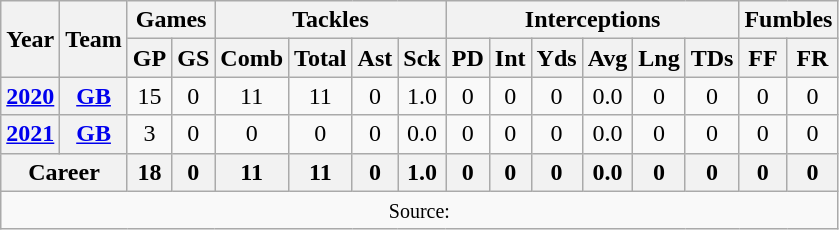<table class="wikitable" style="text-align: center;">
<tr>
<th rowspan="2">Year</th>
<th rowspan="2">Team</th>
<th colspan="2">Games</th>
<th colspan="4">Tackles</th>
<th colspan="6">Interceptions</th>
<th colspan="2">Fumbles</th>
</tr>
<tr>
<th>GP</th>
<th>GS</th>
<th>Comb</th>
<th>Total</th>
<th>Ast</th>
<th>Sck</th>
<th>PD</th>
<th>Int</th>
<th>Yds</th>
<th>Avg</th>
<th>Lng</th>
<th>TDs</th>
<th>FF</th>
<th>FR</th>
</tr>
<tr>
<th><a href='#'>2020</a></th>
<th><a href='#'>GB</a></th>
<td>15</td>
<td>0</td>
<td>11</td>
<td>11</td>
<td>0</td>
<td>1.0</td>
<td>0</td>
<td>0</td>
<td>0</td>
<td>0.0</td>
<td>0</td>
<td>0</td>
<td>0</td>
<td>0</td>
</tr>
<tr>
<th><a href='#'>2021</a></th>
<th><a href='#'>GB</a></th>
<td>3</td>
<td>0</td>
<td>0</td>
<td>0</td>
<td>0</td>
<td>0.0</td>
<td>0</td>
<td>0</td>
<td>0</td>
<td>0.0</td>
<td>0</td>
<td>0</td>
<td>0</td>
<td>0</td>
</tr>
<tr>
<th colspan="2">Career</th>
<th>18</th>
<th>0</th>
<th>11</th>
<th>11</th>
<th>0</th>
<th>1.0</th>
<th>0</th>
<th>0</th>
<th>0</th>
<th>0.0</th>
<th>0</th>
<th>0</th>
<th>0</th>
<th>0</th>
</tr>
<tr>
<td colspan="17"><small>Source: </small></td>
</tr>
</table>
